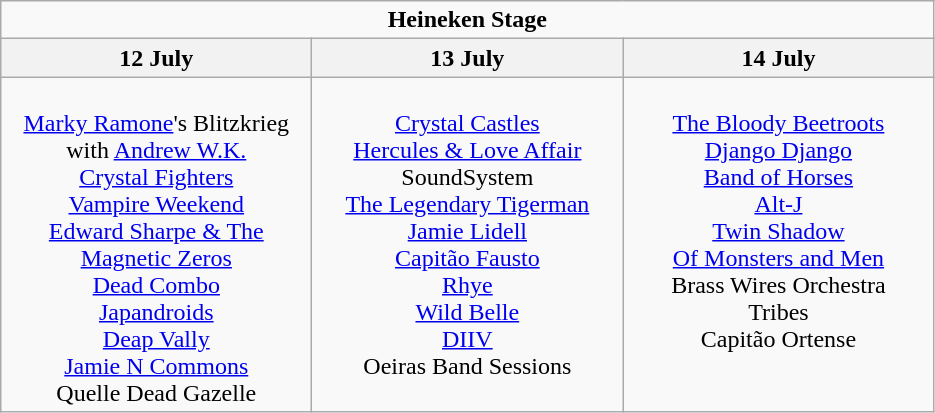<table class="wikitable">
<tr>
<td colspan="3" align="center"><strong>Heineken Stage</strong></td>
</tr>
<tr>
<th>12 July</th>
<th>13 July</th>
<th>14 July</th>
</tr>
<tr>
<td valign="top" align="center" width="200"><br><a href='#'>Marky Ramone</a>'s Blitzkrieg with <a href='#'>Andrew W.K.</a><br><a href='#'>Crystal Fighters</a><br><a href='#'>Vampire Weekend</a><br><a href='#'>Edward Sharpe & The Magnetic Zeros</a><br><a href='#'>Dead Combo</a><br><a href='#'>Japandroids</a><br><a href='#'>Deap Vally</a><br><a href='#'>Jamie N Commons</a><br>Quelle Dead Gazelle</td>
<td valign="top" align="center" width="200"><br><a href='#'>Crystal Castles</a><br><a href='#'>Hercules & Love Affair</a><br>SoundSystem<br><a href='#'>The Legendary Tigerman</a><br><a href='#'>Jamie Lidell</a><br><a href='#'>Capitão Fausto</a><br><a href='#'>Rhye</a><br><a href='#'>Wild Belle</a><br><a href='#'>DIIV</a><br>Oeiras Band Sessions</td>
<td valign="top" align="center" width="200"><br><a href='#'>The Bloody Beetroots</a><br><a href='#'>Django Django</a><br><a href='#'>Band of Horses</a><br><a href='#'>Alt-J</a><br><a href='#'>Twin Shadow</a><br><a href='#'>Of Monsters and Men</a><br>Brass Wires Orchestra<br>Tribes<br>Capitão Ortense</td>
</tr>
</table>
